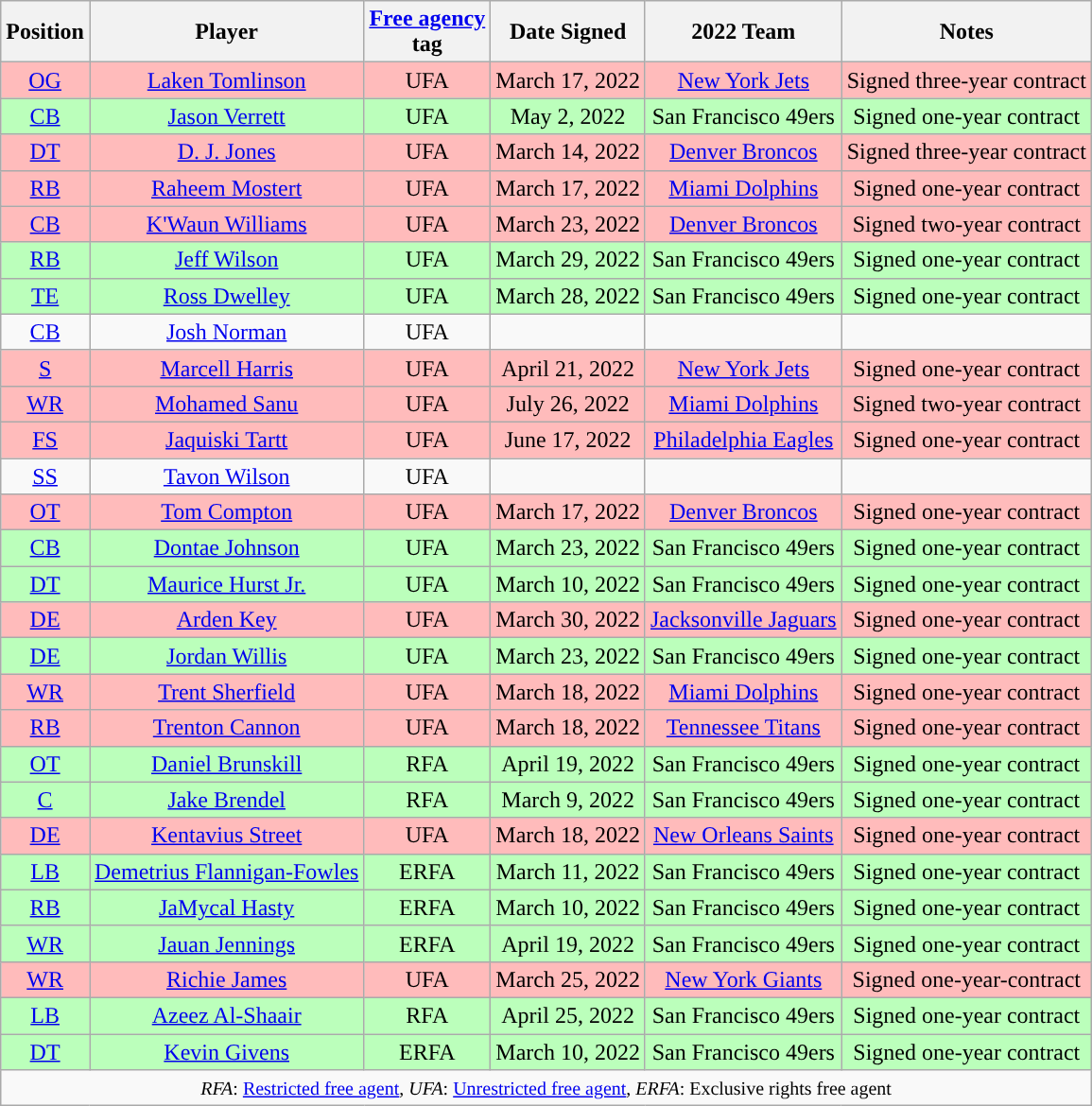<table class="sortable wikitable" style="text-align:center">
<tr>
<th>Position</th>
<th>Player</th>
<th><a href='#'><span>Free agency</span></a><br>tag</th>
<th>Date Signed</th>
<th>2022 Team</th>
<th>Notes</th>
</tr>
<tr style="background: #fbb">
<td><a href='#'>OG</a></td>
<td><a href='#'>Laken Tomlinson</a></td>
<td>UFA</td>
<td>March 17, 2022</td>
<td><a href='#'>New York Jets</a></td>
<td>Signed three-year contract</td>
</tr>
<tr style="background: #bfb">
<td><a href='#'>CB</a></td>
<td><a href='#'>Jason Verrett</a></td>
<td>UFA</td>
<td>May 2, 2022</td>
<td>San Francisco 49ers</td>
<td>Signed one-year contract</td>
</tr>
<tr style="background: #fbb">
<td><a href='#'>DT</a></td>
<td><a href='#'>D. J. Jones</a></td>
<td>UFA</td>
<td>March 14, 2022</td>
<td><a href='#'>Denver Broncos</a></td>
<td>Signed three-year contract</td>
</tr>
<tr style="background: #fbb">
<td><a href='#'>RB</a></td>
<td><a href='#'>Raheem Mostert</a></td>
<td>UFA</td>
<td>March 17, 2022</td>
<td><a href='#'>Miami Dolphins</a></td>
<td>Signed one-year contract</td>
</tr>
<tr style="background: #fbb">
<td><a href='#'>CB</a></td>
<td><a href='#'>K'Waun Williams</a></td>
<td>UFA</td>
<td>March 23, 2022</td>
<td><a href='#'>Denver Broncos</a></td>
<td>Signed two-year contract</td>
</tr>
<tr style="background: #bfb">
<td><a href='#'>RB</a></td>
<td><a href='#'>Jeff Wilson</a></td>
<td>UFA</td>
<td>March 29, 2022</td>
<td>San Francisco 49ers</td>
<td>Signed one-year contract</td>
</tr>
<tr style="background: #bfb">
<td><a href='#'>TE</a></td>
<td><a href='#'>Ross Dwelley</a></td>
<td>UFA</td>
<td>March 28, 2022</td>
<td>San Francisco 49ers</td>
<td>Signed one-year contract</td>
</tr>
<tr style="background:">
<td><a href='#'>CB</a></td>
<td><a href='#'>Josh Norman</a></td>
<td>UFA</td>
<td></td>
<td></td>
<td></td>
</tr>
<tr style="background: #fbb">
<td><a href='#'>S</a></td>
<td><a href='#'>Marcell Harris</a></td>
<td>UFA</td>
<td>April 21, 2022</td>
<td><a href='#'>New York Jets</a></td>
<td>Signed one-year contract</td>
</tr>
<tr style="background: #fbb">
<td><a href='#'>WR</a></td>
<td><a href='#'>Mohamed Sanu</a></td>
<td>UFA</td>
<td>July 26, 2022</td>
<td><a href='#'>Miami Dolphins</a></td>
<td>Signed two-year contract</td>
</tr>
<tr style="background: #fbb">
<td><a href='#'>FS</a></td>
<td><a href='#'>Jaquiski Tartt</a></td>
<td>UFA</td>
<td>June 17, 2022</td>
<td><a href='#'>Philadelphia Eagles</a></td>
<td>Signed one-year contract</td>
</tr>
<tr style="background:">
<td><a href='#'>SS</a></td>
<td><a href='#'>Tavon Wilson</a></td>
<td>UFA</td>
<td></td>
<td></td>
<td></td>
</tr>
<tr style="background: #fbb">
<td><a href='#'>OT</a></td>
<td><a href='#'>Tom Compton</a></td>
<td>UFA</td>
<td>March 17, 2022</td>
<td><a href='#'>Denver Broncos</a></td>
<td>Signed one-year contract</td>
</tr>
<tr style="background: #bfb">
<td><a href='#'>CB</a></td>
<td><a href='#'>Dontae Johnson</a></td>
<td>UFA</td>
<td>March 23, 2022</td>
<td>San Francisco 49ers</td>
<td>Signed one-year contract</td>
</tr>
<tr style="background: #bfb">
<td><a href='#'>DT</a></td>
<td><a href='#'>Maurice Hurst Jr.</a></td>
<td>UFA</td>
<td>March 10, 2022</td>
<td>San Francisco 49ers</td>
<td>Signed one-year contract</td>
</tr>
<tr style="background: #fbb">
<td><a href='#'>DE</a></td>
<td><a href='#'>Arden Key</a></td>
<td>UFA</td>
<td>March 30, 2022</td>
<td><a href='#'>Jacksonville Jaguars</a></td>
<td>Signed one-year contract</td>
</tr>
<tr style="background:#bfb">
<td><a href='#'>DE</a></td>
<td><a href='#'>Jordan Willis</a></td>
<td>UFA</td>
<td>March 23, 2022</td>
<td>San Francisco 49ers</td>
<td>Signed one-year contract</td>
</tr>
<tr style="background: #fbb">
<td><a href='#'>WR</a></td>
<td><a href='#'>Trent Sherfield</a></td>
<td>UFA</td>
<td>March 18, 2022</td>
<td><a href='#'>Miami Dolphins</a></td>
<td>Signed one-year contract</td>
</tr>
<tr style="background: #fbb">
<td><a href='#'>RB</a></td>
<td><a href='#'>Trenton Cannon</a></td>
<td>UFA</td>
<td>March 18, 2022</td>
<td><a href='#'>Tennessee Titans</a></td>
<td>Signed one-year contract</td>
</tr>
<tr style="background:#bfb">
<td><a href='#'>OT</a></td>
<td><a href='#'>Daniel Brunskill</a></td>
<td>RFA</td>
<td>April 19, 2022</td>
<td>San Francisco 49ers</td>
<td>Signed one-year contract</td>
</tr>
<tr style="background:#bfb">
<td><a href='#'>C</a></td>
<td><a href='#'>Jake Brendel</a></td>
<td>RFA</td>
<td>March 9, 2022</td>
<td>San Francisco 49ers</td>
<td>Signed one-year contract</td>
</tr>
<tr style="background: #fbb">
<td><a href='#'>DE</a></td>
<td><a href='#'>Kentavius Street</a></td>
<td>UFA</td>
<td>March 18, 2022</td>
<td><a href='#'>New Orleans Saints</a></td>
<td>Signed one-year contract</td>
</tr>
<tr style="background: #bfb">
<td><a href='#'>LB</a></td>
<td><a href='#'>Demetrius Flannigan-Fowles</a></td>
<td>ERFA</td>
<td>March 11, 2022</td>
<td>San Francisco 49ers</td>
<td>Signed one-year contract</td>
</tr>
<tr style="background:#bfb">
<td><a href='#'>RB</a></td>
<td><a href='#'>JaMycal Hasty</a></td>
<td>ERFA</td>
<td>March 10, 2022</td>
<td>San Francisco 49ers</td>
<td>Signed one-year contract</td>
</tr>
<tr style="background:#bfb">
<td><a href='#'>WR</a></td>
<td><a href='#'>Jauan Jennings</a></td>
<td>ERFA</td>
<td>April 19, 2022</td>
<td>San Francisco 49ers</td>
<td>Signed one-year contract</td>
</tr>
<tr style="background: #fbb">
<td><a href='#'>WR</a></td>
<td><a href='#'>Richie James</a></td>
<td>UFA</td>
<td>March 25, 2022</td>
<td><a href='#'>New York Giants</a></td>
<td>Signed one-year-contract</td>
</tr>
<tr style="background:#bfb">
<td><a href='#'>LB</a></td>
<td><a href='#'>Azeez Al-Shaair</a></td>
<td>RFA</td>
<td>April 25, 2022</td>
<td>San Francisco 49ers</td>
<td>Signed one-year contract</td>
</tr>
<tr style="background:#bfb">
<td><a href='#'>DT</a></td>
<td><a href='#'>Kevin Givens</a></td>
<td>ERFA</td>
<td>March 10, 2022</td>
<td>San Francisco 49ers</td>
<td>Signed one-year contract</td>
</tr>
<tr>
<td colspan="6"><small><em>RFA</em>: <a href='#'>Restricted free agent</a>, <em>UFA</em>: <a href='#'>Unrestricted free agent</a>, <em>ERFA</em>: Exclusive rights free agent</small><br></td>
</tr>
</table>
